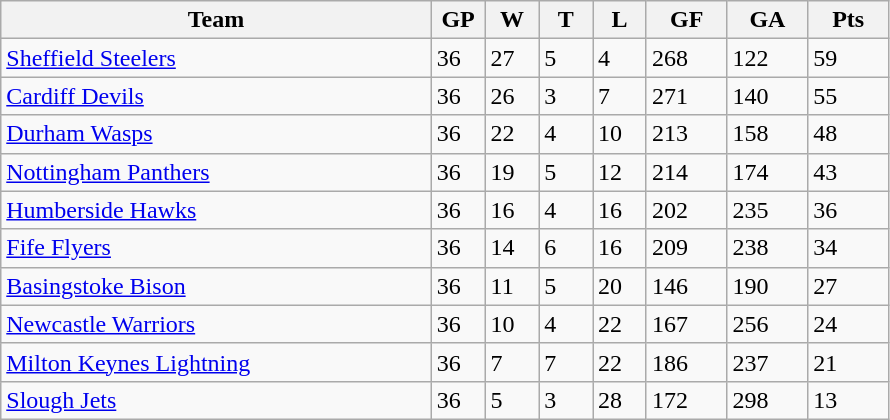<table class="wikitable">
<tr>
<th width="40%">Team</th>
<th width="5%">GP</th>
<th width="5%">W</th>
<th width="5%">T</th>
<th width="5%">L</th>
<th width="7.5%">GF</th>
<th width="7.5%">GA</th>
<th width="7.5%">Pts</th>
</tr>
<tr>
<td><a href='#'>Sheffield Steelers</a></td>
<td>36</td>
<td>27</td>
<td>5</td>
<td>4</td>
<td>268</td>
<td>122</td>
<td>59</td>
</tr>
<tr>
<td><a href='#'>Cardiff Devils</a></td>
<td>36</td>
<td>26</td>
<td>3</td>
<td>7</td>
<td>271</td>
<td>140</td>
<td>55</td>
</tr>
<tr>
<td><a href='#'>Durham Wasps</a></td>
<td>36</td>
<td>22</td>
<td>4</td>
<td>10</td>
<td>213</td>
<td>158</td>
<td>48</td>
</tr>
<tr>
<td><a href='#'>Nottingham Panthers</a></td>
<td>36</td>
<td>19</td>
<td>5</td>
<td>12</td>
<td>214</td>
<td>174</td>
<td>43</td>
</tr>
<tr>
<td><a href='#'>Humberside Hawks</a></td>
<td>36</td>
<td>16</td>
<td>4</td>
<td>16</td>
<td>202</td>
<td>235</td>
<td>36</td>
</tr>
<tr>
<td><a href='#'>Fife Flyers</a></td>
<td>36</td>
<td>14</td>
<td>6</td>
<td>16</td>
<td>209</td>
<td>238</td>
<td>34</td>
</tr>
<tr>
<td><a href='#'>Basingstoke Bison</a></td>
<td>36</td>
<td>11</td>
<td>5</td>
<td>20</td>
<td>146</td>
<td>190</td>
<td>27</td>
</tr>
<tr>
<td><a href='#'>Newcastle Warriors</a></td>
<td>36</td>
<td>10</td>
<td>4</td>
<td>22</td>
<td>167</td>
<td>256</td>
<td>24</td>
</tr>
<tr>
<td><a href='#'>Milton Keynes Lightning</a></td>
<td>36</td>
<td>7</td>
<td>7</td>
<td>22</td>
<td>186</td>
<td>237</td>
<td>21</td>
</tr>
<tr>
<td><a href='#'>Slough Jets</a></td>
<td>36</td>
<td>5</td>
<td>3</td>
<td>28</td>
<td>172</td>
<td>298</td>
<td>13</td>
</tr>
</table>
